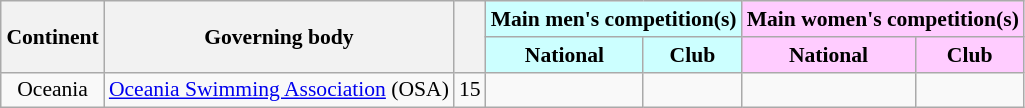<table class="wikitable" style="text-align: left; font-size: 90%; margin-left: 1em;">
<tr>
<th rowspan="2">Continent</th>
<th rowspan="2">Governing body</th>
<th rowspan="2"></th>
<th colspan="2" style="background-color: #ccffff;">Main men's competition(s)</th>
<th colspan="2" style="background-color: #ffccff;">Main women's competition(s)</th>
</tr>
<tr>
<th style="background-color: #ccffff;">National</th>
<th style="background-color: #ccffff;">Club</th>
<th style="background-color: #ffccff;">National</th>
<th style="background-color: #ffccff;">Club</th>
</tr>
<tr>
<td style="text-align: center;">Oceania</td>
<td><a href='#'>Oceania Swimming Association</a> (OSA)</td>
<td style="text-align: center;">15</td>
<td></td>
<td></td>
<td></td>
<td></td>
</tr>
</table>
